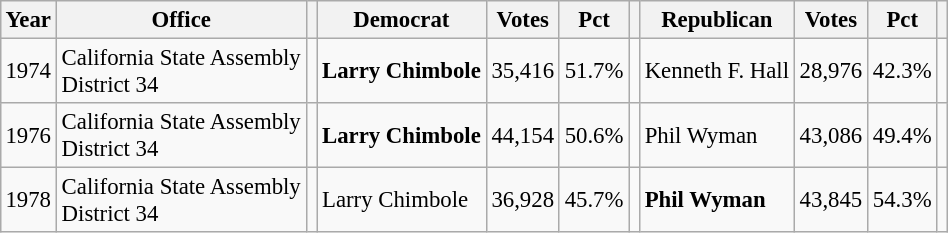<table class="wikitable" style="margin:0.5em ; font-size:95%">
<tr>
<th>Year</th>
<th>Office</th>
<th></th>
<th>Democrat</th>
<th>Votes</th>
<th>Pct</th>
<th></th>
<th>Republican</th>
<th>Votes</th>
<th>Pct</th>
<th></th>
</tr>
<tr>
<td>1974</td>
<td>California State Assembly<br> District 34</td>
<td></td>
<td><strong>Larry Chimbole</strong></td>
<td>35,416</td>
<td>51.7%</td>
<td></td>
<td>Kenneth F. Hall</td>
<td>28,976</td>
<td>42.3%</td>
<td></td>
</tr>
<tr>
<td>1976</td>
<td>California State Assembly<br> District 34</td>
<td></td>
<td><strong>Larry Chimbole</strong></td>
<td>44,154</td>
<td>50.6%</td>
<td></td>
<td>Phil Wyman</td>
<td>43,086</td>
<td>49.4%</td>
<td></td>
</tr>
<tr>
<td>1978</td>
<td>California State Assembly<br> District 34</td>
<td></td>
<td>Larry Chimbole</td>
<td>36,928</td>
<td>45.7%</td>
<td></td>
<td><strong>Phil Wyman</strong></td>
<td>43,845</td>
<td>54.3%</td>
<td></td>
</tr>
</table>
